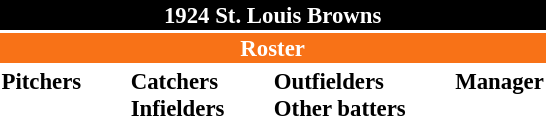<table class="toccolours" style="font-size: 95%;">
<tr>
<th colspan="10" style="background-color: black; color: white; text-align: center;">1924 St. Louis Browns</th>
</tr>
<tr>
<td colspan="10" style="background-color: #F87217; color: white; text-align: center;"><strong>Roster</strong></td>
</tr>
<tr>
<td valign="top"><strong>Pitchers</strong><br>












</td>
<td width="25px"></td>
<td valign="top"><strong>Catchers</strong><br>


<strong>Infielders</strong>








</td>
<td width="25px"></td>
<td valign="top"><strong>Outfielders</strong><br>





<strong>Other batters</strong>
</td>
<td width="25px"></td>
<td valign="top"><strong>Manager</strong><br></td>
</tr>
<tr>
</tr>
</table>
